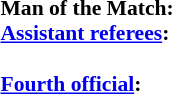<table width=50% style="font-size: 90%">
<tr>
<td><br><strong>Man of the Match:</strong><br><strong><a href='#'>Assistant referees</a>:</strong><br><br><strong><a href='#'>Fourth official</a>:</strong>
<br></td>
</tr>
</table>
